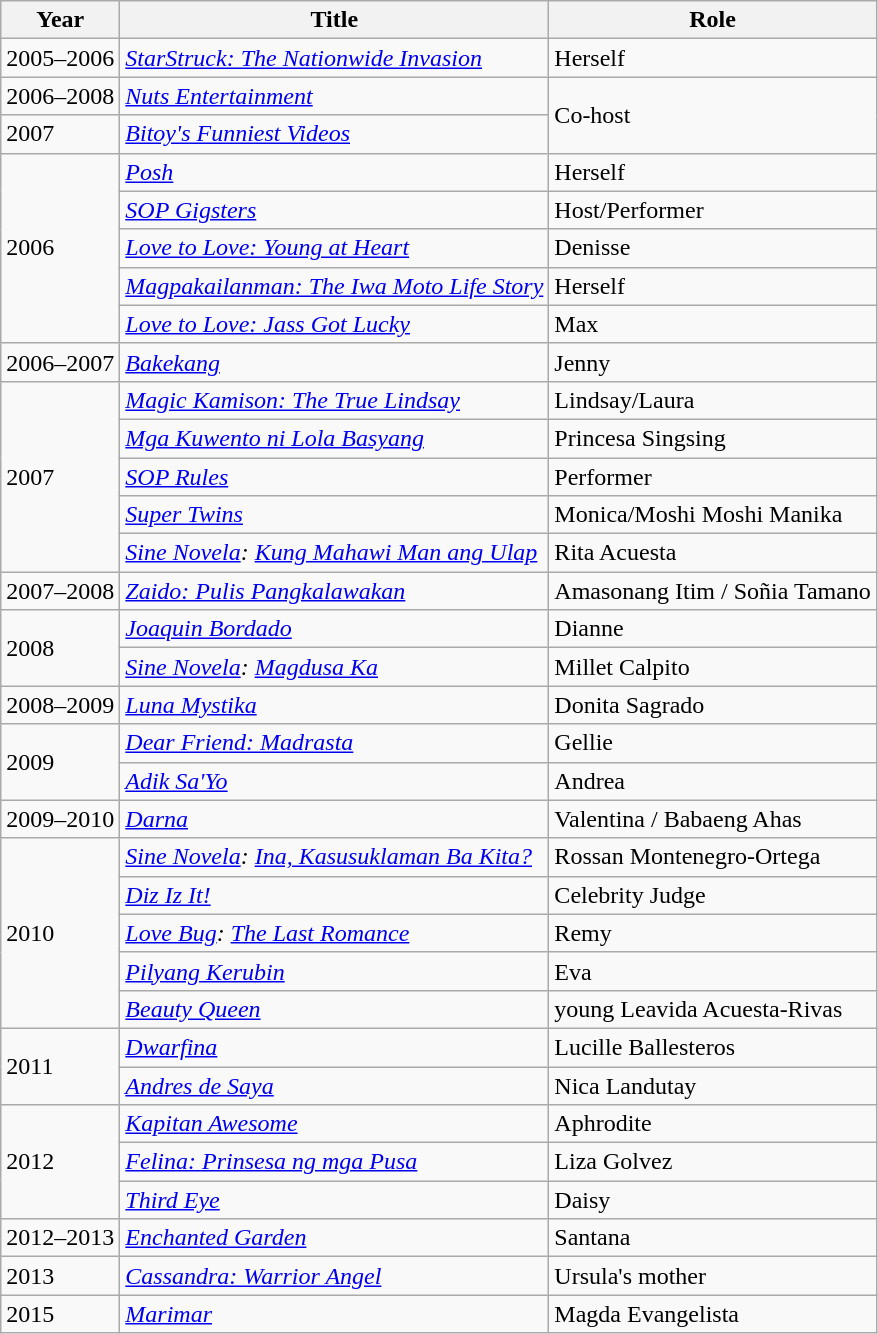<table class="wikitable sortable">
<tr>
<th>Year</th>
<th>Title</th>
<th>Role</th>
</tr>
<tr>
<td>2005–2006</td>
<td><em><a href='#'>StarStruck: The Nationwide Invasion</a></em></td>
<td>Herself</td>
</tr>
<tr>
<td>2006–2008</td>
<td><em><a href='#'>Nuts Entertainment</a></em></td>
<td rowspan="2">Co-host</td>
</tr>
<tr>
<td>2007</td>
<td><em><a href='#'>Bitoy's Funniest Videos</a></em></td>
</tr>
<tr>
<td rowspan="5">2006</td>
<td><em><a href='#'>Posh</a></em></td>
<td>Herself</td>
</tr>
<tr>
<td><em><a href='#'>SOP Gigsters</a></em></td>
<td>Host/Performer</td>
</tr>
<tr>
<td><em><a href='#'>Love to Love: Young at Heart</a></em></td>
<td>Denisse</td>
</tr>
<tr>
<td><em><a href='#'>Magpakailanman: The Iwa Moto Life Story</a></em></td>
<td>Herself</td>
</tr>
<tr>
<td><em><a href='#'>Love to Love: Jass Got Lucky</a></em></td>
<td>Max</td>
</tr>
<tr>
<td>2006–2007</td>
<td><em><a href='#'>Bakekang</a></em></td>
<td>Jenny</td>
</tr>
<tr>
<td rowspan="5">2007</td>
<td><em><a href='#'>Magic Kamison: The True Lindsay</a></em></td>
<td>Lindsay/Laura</td>
</tr>
<tr>
<td><em><a href='#'>Mga Kuwento ni Lola Basyang</a></em></td>
<td>Princesa Singsing</td>
</tr>
<tr>
<td><em><a href='#'>SOP Rules</a></em></td>
<td>Performer</td>
</tr>
<tr>
<td><em><a href='#'>Super Twins</a></em></td>
<td>Monica/Moshi Moshi Manika</td>
</tr>
<tr>
<td><em><a href='#'>Sine Novela</a>: <a href='#'>Kung Mahawi Man ang Ulap</a></em></td>
<td>Rita Acuesta</td>
</tr>
<tr>
<td>2007–2008</td>
<td><em><a href='#'>Zaido: Pulis Pangkalawakan</a></em></td>
<td>Amasonang Itim / Soñia Tamano</td>
</tr>
<tr>
<td rowspan="2">2008</td>
<td><em><a href='#'>Joaquin Bordado</a></em></td>
<td>Dianne</td>
</tr>
<tr>
<td><em><a href='#'>Sine Novela</a>: <a href='#'>Magdusa Ka</a></em></td>
<td>Millet Calpito</td>
</tr>
<tr>
<td>2008–2009</td>
<td><em><a href='#'>Luna Mystika</a></em></td>
<td>Donita Sagrado</td>
</tr>
<tr>
<td rowspan="2">2009</td>
<td><em><a href='#'>Dear Friend: Madrasta</a></em></td>
<td>Gellie</td>
</tr>
<tr>
<td><em><a href='#'>Adik Sa'Yo</a></em></td>
<td>Andrea</td>
</tr>
<tr>
<td>2009–2010</td>
<td><em><a href='#'>Darna</a></em></td>
<td>Valentina / Babaeng Ahas</td>
</tr>
<tr>
<td rowspan="5">2010</td>
<td><em><a href='#'>Sine Novela</a>: <a href='#'>Ina, Kasusuklaman Ba Kita?</a></em></td>
<td>Rossan Montenegro-Ortega</td>
</tr>
<tr>
<td><em><a href='#'>Diz Iz It!</a></em></td>
<td>Celebrity Judge</td>
</tr>
<tr>
<td><em><a href='#'>Love Bug</a>: <a href='#'>The Last Romance</a></em></td>
<td>Remy</td>
</tr>
<tr>
<td><em><a href='#'>Pilyang Kerubin</a></em></td>
<td>Eva</td>
</tr>
<tr>
<td><em><a href='#'>Beauty Queen</a></em></td>
<td>young Leavida Acuesta-Rivas</td>
</tr>
<tr>
<td rowspan="2">2011</td>
<td><em><a href='#'>Dwarfina</a></em></td>
<td>Lucille Ballesteros</td>
</tr>
<tr>
<td><em><a href='#'>Andres de Saya</a></em></td>
<td>Nica Landutay</td>
</tr>
<tr>
<td rowspan="3">2012</td>
<td><em><a href='#'>Kapitan Awesome</a></em></td>
<td>Aphrodite</td>
</tr>
<tr>
<td><em><a href='#'>Felina: Prinsesa ng mga Pusa</a></em></td>
<td>Liza Golvez</td>
</tr>
<tr>
<td><em><a href='#'>Third Eye</a></em></td>
<td>Daisy</td>
</tr>
<tr>
<td>2012–2013</td>
<td><em><a href='#'>Enchanted Garden</a></em></td>
<td>Santana</td>
</tr>
<tr>
<td>2013</td>
<td><em><a href='#'>Cassandra: Warrior Angel</a></em></td>
<td>Ursula's mother</td>
</tr>
<tr>
<td>2015</td>
<td><em><a href='#'>Marimar</a></em></td>
<td>Magda Evangelista</td>
</tr>
</table>
